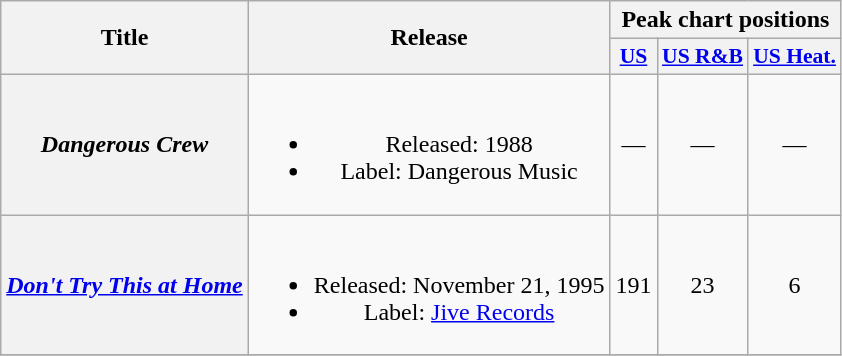<table class="wikitable plainrowheaders" style="text-align:center;">
<tr>
<th rowspan="2">Title</th>
<th rowspan="2">Release</th>
<th colspan="3">Peak chart positions</th>
</tr>
<tr>
<th scope="col" style="font-size:90%;"><a href='#'>US</a></th>
<th scope="col" style="font-size:90%;"><a href='#'>US R&B</a></th>
<th scope="col" style="font-size:90%;"><a href='#'>US Heat.</a></th>
</tr>
<tr>
<th scope="row"><em>Dangerous Crew</em></th>
<td><br><ul><li>Released: 1988</li><li>Label: Dangerous Music</li></ul></td>
<td style="text-align:center;">—</td>
<td style="text-align:center;">—</td>
<td style="text-align:center;">—</td>
</tr>
<tr>
<th scope="row"><em><a href='#'>Don't Try This at Home</a></em></th>
<td><br><ul><li>Released: November 21, 1995</li><li>Label: <a href='#'>Jive Records</a></li></ul></td>
<td style="text-align:center;">191</td>
<td style="text-align:center;">23</td>
<td style="text-align:center;">6</td>
</tr>
<tr>
</tr>
</table>
